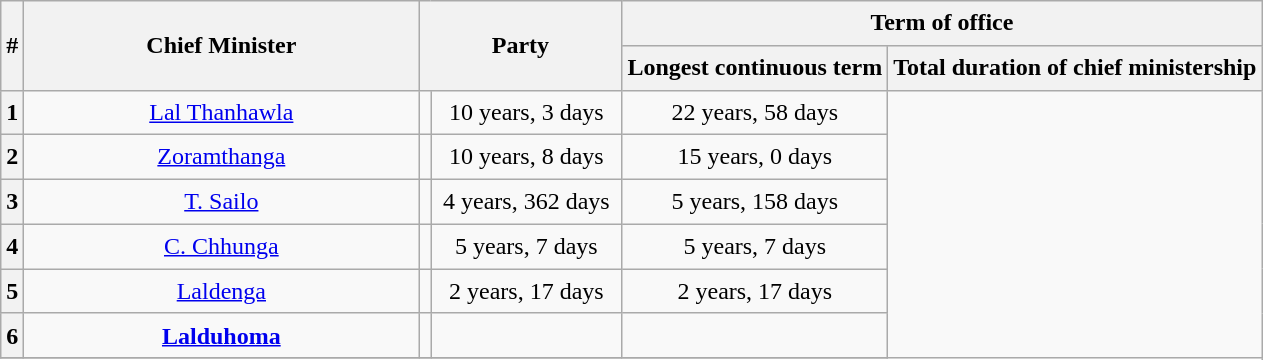<table class="wikitable sortable" style="line-height:1.4em; text-align:center">
<tr>
<th data-sort-type=number rowspan = "2">#</th>
<th rowspan="2" style="width:16em">Chief Minister</th>
<th rowspan="2" colspan=2 style="width:8em">Party</th>
<th colspan="2">Term of office</th>
</tr>
<tr>
<th>Longest continuous term</th>
<th>Total duration of chief ministership</th>
</tr>
<tr>
<th data-sort-value="1">1</th>
<td><a href='#'>Lal Thanhawla</a></td>
<td></td>
<td>10 years, 3 days</td>
<td>22 years, 58 days</td>
</tr>
<tr>
<th data-sort-value="2">2</th>
<td><a href='#'>Zoramthanga</a></td>
<td></td>
<td>10 years, 8 days</td>
<td>15 years, 0 days</td>
</tr>
<tr>
<th data-sort-value="3">3</th>
<td><a href='#'>T. Sailo</a></td>
<td></td>
<td>4 years, 362 days</td>
<td>5 years, 158 days</td>
</tr>
<tr>
<th data-sort-value="4">4</th>
<td><a href='#'>C. Chhunga</a></td>
<td></td>
<td>5 years, 7 days</td>
<td>5 years, 7 days</td>
</tr>
<tr>
<th data-sort-value="5">5</th>
<td><a href='#'>Laldenga</a></td>
<td></td>
<td>2 years, 17 days</td>
<td>2 years, 17 days</td>
</tr>
<tr>
<th data-sort-value="6">6</th>
<td><strong><a href='#'>Lalduhoma</a></strong></td>
<td></td>
<td><strong></strong></td>
<td><strong></strong></td>
</tr>
<tr>
</tr>
</table>
